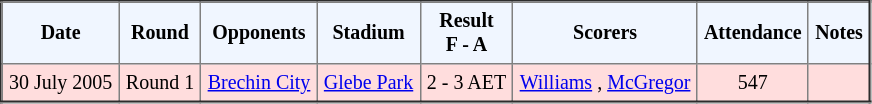<table border="2" cellpadding="4" style="border-collapse:collapse; text-align:center; font-size:smaller;">
<tr style="background:#f0f6ff;">
<th><strong>Date</strong></th>
<th><strong>Round</strong></th>
<th><strong>Opponents</strong></th>
<th><strong>Stadium</strong></th>
<th><strong>Result<br>F - A</strong></th>
<th><strong>Scorers</strong></th>
<th><strong>Attendance</strong></th>
<th><strong>Notes</strong></th>
</tr>
<tr bgcolor="ffdddd">
<td>30 July 2005</td>
<td>Round 1</td>
<td><a href='#'>Brechin City</a></td>
<td><a href='#'>Glebe Park</a></td>
<td>2 - 3 AET</td>
<td><a href='#'>Williams</a> , <a href='#'>McGregor</a> </td>
<td>547</td>
<td></td>
</tr>
</table>
